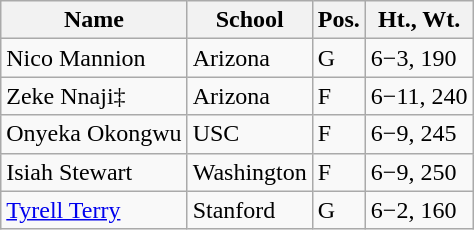<table class="wikitable">
<tr>
<th>Name</th>
<th>School</th>
<th>Pos.</th>
<th>Ht., Wt.</th>
</tr>
<tr>
<td>Nico Mannion</td>
<td>Arizona</td>
<td>G</td>
<td>6−3, 190</td>
</tr>
<tr>
<td>Zeke Nnaji‡</td>
<td>Arizona</td>
<td>F</td>
<td>6−11, 240</td>
</tr>
<tr>
<td>Onyeka Okongwu</td>
<td>USC</td>
<td>F</td>
<td>6−9, 245</td>
</tr>
<tr>
<td>Isiah Stewart</td>
<td>Washington</td>
<td>F</td>
<td>6−9, 250</td>
</tr>
<tr>
<td><a href='#'>Tyrell Terry</a></td>
<td>Stanford</td>
<td>G</td>
<td>6−2, 160</td>
</tr>
</table>
